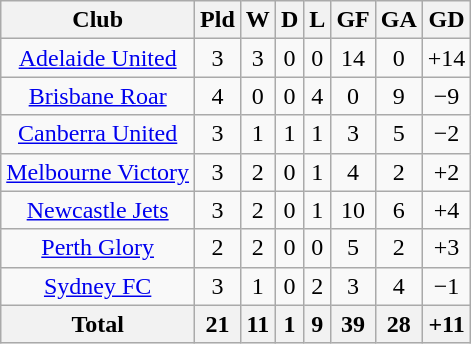<table class="wikitable sortable" style="text-align:center;">
<tr>
<th>Club</th>
<th>Pld</th>
<th>W</th>
<th>D</th>
<th>L</th>
<th>GF</th>
<th>GA</th>
<th>GD</th>
</tr>
<tr>
<td><a href='#'>Adelaide United</a></td>
<td>3</td>
<td>3</td>
<td>0</td>
<td>0</td>
<td>14</td>
<td>0</td>
<td>+14</td>
</tr>
<tr>
<td><a href='#'>Brisbane Roar</a></td>
<td>4</td>
<td>0</td>
<td>0</td>
<td>4</td>
<td>0</td>
<td>9</td>
<td>−9</td>
</tr>
<tr>
<td><a href='#'>Canberra United</a></td>
<td>3</td>
<td>1</td>
<td>1</td>
<td>1</td>
<td>3</td>
<td>5</td>
<td>−2</td>
</tr>
<tr>
<td><a href='#'>Melbourne Victory</a></td>
<td>3</td>
<td>2</td>
<td>0</td>
<td>1</td>
<td>4</td>
<td>2</td>
<td>+2</td>
</tr>
<tr>
<td><a href='#'>Newcastle Jets</a></td>
<td>3</td>
<td>2</td>
<td>0</td>
<td>1</td>
<td>10</td>
<td>6</td>
<td>+4</td>
</tr>
<tr>
<td><a href='#'>Perth Glory</a></td>
<td>2</td>
<td>2</td>
<td>0</td>
<td>0</td>
<td>5</td>
<td>2</td>
<td>+3</td>
</tr>
<tr>
<td><a href='#'>Sydney FC</a></td>
<td>3</td>
<td>1</td>
<td>0</td>
<td>2</td>
<td>3</td>
<td>4</td>
<td>−1</td>
</tr>
<tr>
<th>Total</th>
<th>21</th>
<th>11</th>
<th>1</th>
<th>9</th>
<th>39</th>
<th>28</th>
<th>+11</th>
</tr>
</table>
